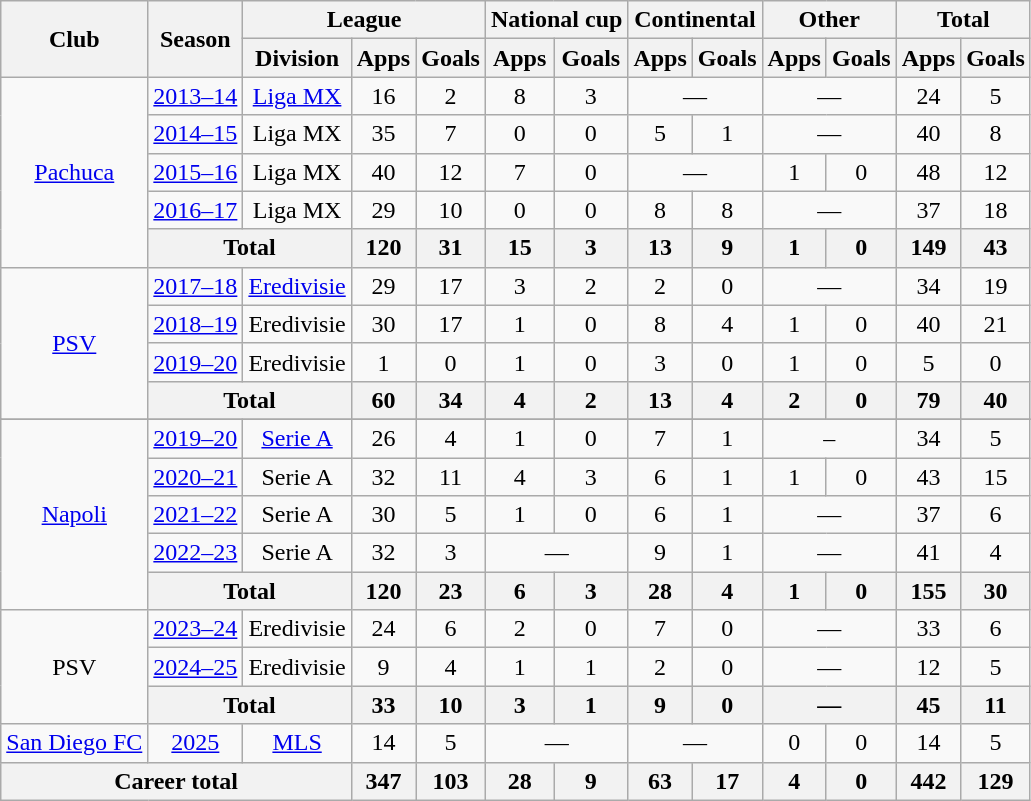<table class="wikitable" style="text-align:center">
<tr>
<th rowspan="2">Club</th>
<th rowspan="2">Season</th>
<th colspan="3">League</th>
<th colspan="2">National cup</th>
<th colspan="2">Continental</th>
<th colspan="2">Other</th>
<th colspan="2">Total</th>
</tr>
<tr>
<th>Division</th>
<th>Apps</th>
<th>Goals</th>
<th>Apps</th>
<th>Goals</th>
<th>Apps</th>
<th>Goals</th>
<th>Apps</th>
<th>Goals</th>
<th>Apps</th>
<th>Goals</th>
</tr>
<tr>
<td rowspan="5"><a href='#'>Pachuca</a></td>
<td><a href='#'>2013–14</a></td>
<td><a href='#'>Liga MX</a></td>
<td>16</td>
<td>2</td>
<td>8</td>
<td>3</td>
<td colspan="2">—</td>
<td colspan="2">—</td>
<td>24</td>
<td>5</td>
</tr>
<tr>
<td><a href='#'>2014–15</a></td>
<td>Liga MX</td>
<td>35</td>
<td>7</td>
<td>0</td>
<td>0</td>
<td>5</td>
<td>1</td>
<td colspan="2">—</td>
<td>40</td>
<td>8</td>
</tr>
<tr>
<td><a href='#'>2015–16</a></td>
<td>Liga MX</td>
<td>40</td>
<td>12</td>
<td>7</td>
<td>0</td>
<td colspan="2">—</td>
<td>1</td>
<td>0</td>
<td>48</td>
<td>12</td>
</tr>
<tr>
<td><a href='#'>2016–17</a></td>
<td>Liga MX</td>
<td>29</td>
<td>10</td>
<td>0</td>
<td>0</td>
<td>8</td>
<td>8</td>
<td colspan="2">—</td>
<td>37</td>
<td>18</td>
</tr>
<tr>
<th colspan="2">Total</th>
<th>120</th>
<th>31</th>
<th>15</th>
<th>3</th>
<th>13</th>
<th>9</th>
<th>1</th>
<th>0</th>
<th>149</th>
<th>43</th>
</tr>
<tr>
<td rowspan="4"><a href='#'>PSV</a></td>
<td><a href='#'>2017–18</a></td>
<td><a href='#'>Eredivisie</a></td>
<td>29</td>
<td>17</td>
<td>3</td>
<td>2</td>
<td>2</td>
<td>0</td>
<td colspan="2">—</td>
<td>34</td>
<td>19</td>
</tr>
<tr>
<td><a href='#'>2018–19</a></td>
<td>Eredivisie</td>
<td>30</td>
<td>17</td>
<td>1</td>
<td>0</td>
<td>8</td>
<td>4</td>
<td>1</td>
<td>0</td>
<td>40</td>
<td>21</td>
</tr>
<tr>
<td><a href='#'>2019–20</a></td>
<td>Eredivisie</td>
<td>1</td>
<td>0</td>
<td>1</td>
<td>0</td>
<td>3</td>
<td>0</td>
<td>1</td>
<td>0</td>
<td>5</td>
<td>0</td>
</tr>
<tr>
<th colspan="2">Total</th>
<th>60</th>
<th>34</th>
<th>4</th>
<th>2</th>
<th>13</th>
<th>4</th>
<th>2</th>
<th>0</th>
<th>79</th>
<th>40</th>
</tr>
<tr>
</tr>
<tr>
<td rowspan="5"><a href='#'>Napoli</a></td>
<td><a href='#'>2019–20</a></td>
<td><a href='#'>Serie A</a></td>
<td>26</td>
<td>4</td>
<td>1</td>
<td>0</td>
<td>7</td>
<td>1</td>
<td colspan="2">–</td>
<td>34</td>
<td>5</td>
</tr>
<tr>
<td><a href='#'>2020–21</a></td>
<td>Serie A</td>
<td>32</td>
<td>11</td>
<td>4</td>
<td>3</td>
<td>6</td>
<td>1</td>
<td>1</td>
<td>0</td>
<td>43</td>
<td>15</td>
</tr>
<tr>
<td><a href='#'>2021–22</a></td>
<td>Serie A</td>
<td>30</td>
<td>5</td>
<td>1</td>
<td>0</td>
<td>6</td>
<td>1</td>
<td colspan="2">—</td>
<td>37</td>
<td>6</td>
</tr>
<tr>
<td><a href='#'>2022–23</a></td>
<td>Serie A</td>
<td>32</td>
<td>3</td>
<td colspan="2">—</td>
<td>9</td>
<td>1</td>
<td colspan="2">—</td>
<td>41</td>
<td>4</td>
</tr>
<tr>
<th colspan="2">Total</th>
<th>120</th>
<th>23</th>
<th>6</th>
<th>3</th>
<th>28</th>
<th>4</th>
<th>1</th>
<th>0</th>
<th>155</th>
<th>30</th>
</tr>
<tr>
<td rowspan="3">PSV</td>
<td><a href='#'>2023–24</a></td>
<td>Eredivisie</td>
<td>24</td>
<td>6</td>
<td>2</td>
<td>0</td>
<td>7</td>
<td>0</td>
<td colspan="2">—</td>
<td>33</td>
<td>6</td>
</tr>
<tr>
<td><a href='#'>2024–25</a></td>
<td>Eredivisie</td>
<td>9</td>
<td>4</td>
<td>1</td>
<td>1</td>
<td>2</td>
<td>0</td>
<td colspan="2">—</td>
<td>12</td>
<td>5</td>
</tr>
<tr>
<th colspan="2">Total</th>
<th>33</th>
<th>10</th>
<th>3</th>
<th>1</th>
<th>9</th>
<th>0</th>
<th colspan="2">—</th>
<th>45</th>
<th>11</th>
</tr>
<tr>
<td><a href='#'>San Diego FC</a></td>
<td><a href='#'>2025</a></td>
<td><a href='#'>MLS</a></td>
<td>14</td>
<td>5</td>
<td colspan="2">—</td>
<td colspan="2">—</td>
<td>0</td>
<td>0</td>
<td>14</td>
<td>5</td>
</tr>
<tr>
<th colspan="3">Career total</th>
<th>347</th>
<th>103</th>
<th>28</th>
<th>9</th>
<th>63</th>
<th>17</th>
<th>4</th>
<th>0</th>
<th>442</th>
<th>129</th>
</tr>
</table>
